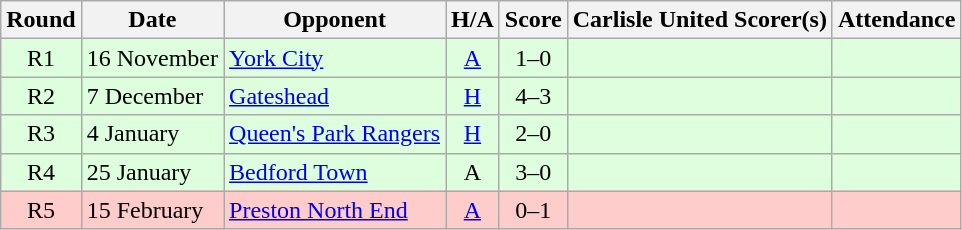<table class="wikitable" style="text-align:center">
<tr>
<th>Round</th>
<th>Date</th>
<th>Opponent</th>
<th>H/A</th>
<th>Score</th>
<th>Carlisle United Scorer(s)</th>
<th>Attendance</th>
</tr>
<tr bgcolor=#ddffdd>
<td>R1</td>
<td align=left>16 November</td>
<td align=left><a href='#'>York City</a></td>
<td><a href='#'>A</a></td>
<td>1–0</td>
<td align=left></td>
<td></td>
</tr>
<tr bgcolor=#ddffdd>
<td>R2</td>
<td align=left>7 December</td>
<td align=left><a href='#'>Gateshead</a></td>
<td><a href='#'>H</a></td>
<td>4–3</td>
<td align=left></td>
<td></td>
</tr>
<tr bgcolor=#ddffdd>
<td>R3</td>
<td align=left>4 January</td>
<td align=left><a href='#'>Queen's Park Rangers</a></td>
<td><a href='#'>H</a></td>
<td>2–0</td>
<td align=left></td>
<td></td>
</tr>
<tr bgcolor=#ddffdd>
<td>R4</td>
<td align=left>25 January</td>
<td align=left><a href='#'>Bedford Town</a></td>
<td>A</td>
<td>3–0</td>
<td align=left></td>
<td></td>
</tr>
<tr bgcolor=#FFCCCC>
<td>R5</td>
<td align=left>15 February</td>
<td align=left><a href='#'>Preston North End</a></td>
<td><a href='#'>A</a></td>
<td>0–1</td>
<td align=left></td>
<td></td>
</tr>
</table>
